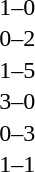<table cellspacing=1 width=70%>
<tr>
<th width=25%></th>
<th width=30%></th>
<th width=15%></th>
<th width=30%></th>
</tr>
<tr>
<td></td>
<td align=right></td>
<td align=center>1–0</td>
<td></td>
</tr>
<tr>
<td></td>
<td align=right></td>
<td align=center>0–2</td>
<td></td>
</tr>
<tr>
<td></td>
<td align=right></td>
<td align=center>1–5</td>
<td></td>
</tr>
<tr>
<td></td>
<td align=right></td>
<td align=center>3–0</td>
<td></td>
</tr>
<tr>
<td></td>
<td align=right></td>
<td align=center>0–3</td>
<td></td>
</tr>
<tr>
<td></td>
<td align=right></td>
<td align=center>1–1</td>
<td></td>
</tr>
</table>
